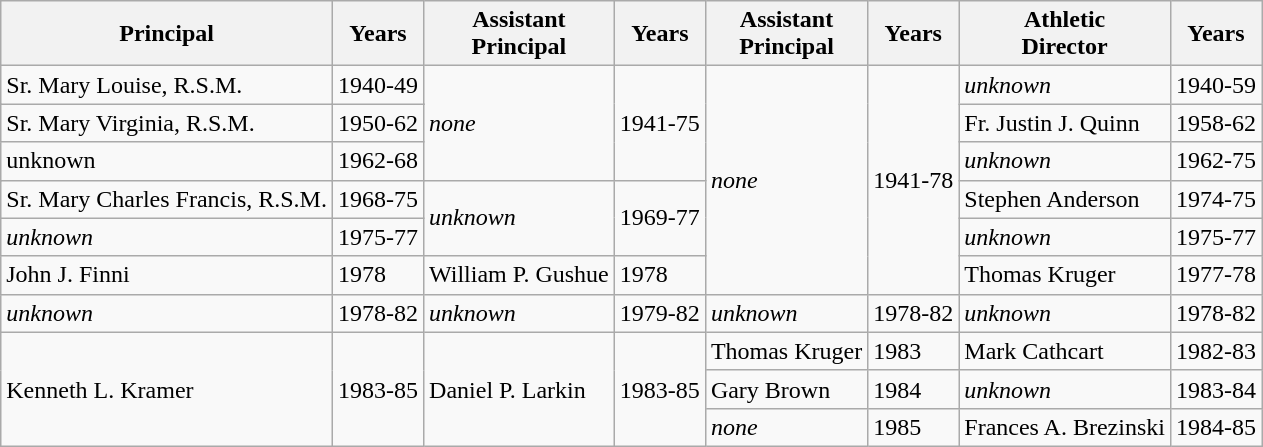<table class="wikitable">
<tr>
<th>Principal</th>
<th>Years</th>
<th>Assistant<br>Principal</th>
<th>Years</th>
<th>Assistant<br>Principal</th>
<th>Years</th>
<th>Athletic<br>Director</th>
<th>Years</th>
</tr>
<tr>
<td>Sr. Mary Louise, R.S.M.</td>
<td>1940-49</td>
<td rowspan="5"><em>none</em></td>
<td rowspan="5">1941-75</td>
<td rowspan="8"><em>none</em></td>
<td rowspan="8">1941-78</td>
<td rowspan="2"><em>unknown</em></td>
<td rowspan="2">1940-59</td>
</tr>
<tr>
<td rowspan="2">Sr. Mary Virginia, R.S.M.</td>
<td rowspan="2">1950-62</td>
</tr>
<tr>
<td>Fr. Justin J. Quinn</td>
<td>1958-62</td>
</tr>
<tr>
<td>unknown</td>
<td>1962-68</td>
<td rowspan="2"><em>unknown</em></td>
<td rowspan="2">1962-75</td>
</tr>
<tr>
<td rowspan="2">Sr. Mary Charles Francis, R.S.M.</td>
<td rowspan="2">1968-75</td>
</tr>
<tr>
<td rowspan="2"><em>unknown</em></td>
<td rowspan="2">1969-77</td>
<td>Stephen Anderson</td>
<td>1974-75</td>
</tr>
<tr>
<td><em>unknown</em></td>
<td>1975-77</td>
<td><em>unknown</em></td>
<td>1975-77</td>
</tr>
<tr>
<td>John J. Finni</td>
<td>1978</td>
<td>William P. Gushue</td>
<td>1978</td>
<td>Thomas Kruger</td>
<td>1977-78</td>
</tr>
<tr>
<td><em>unknown</em></td>
<td>1978-82</td>
<td><em>unknown</em></td>
<td>1979-82</td>
<td><em>unknown</em></td>
<td>1978-82</td>
<td><em>unknown</em></td>
<td>1978-82</td>
</tr>
<tr>
<td rowspan="3">Kenneth L. Kramer</td>
<td rowspan="3">1983-85</td>
<td rowspan="3">Daniel P. Larkin</td>
<td rowspan="3">1983-85</td>
<td>Thomas Kruger</td>
<td>1983</td>
<td>Mark Cathcart</td>
<td>1982-83</td>
</tr>
<tr>
<td>Gary Brown</td>
<td>1984</td>
<td><em>unknown</em></td>
<td>1983-84</td>
</tr>
<tr>
<td><em>none</em></td>
<td>1985</td>
<td>Frances A. Brezinski</td>
<td>1984-85</td>
</tr>
</table>
